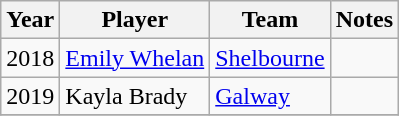<table class="wikitable">
<tr>
<th>Year</th>
<th>Player</th>
<th>Team</th>
<th>Notes</th>
</tr>
<tr>
<td>2018</td>
<td><a href='#'>Emily Whelan</a></td>
<td><a href='#'>Shelbourne</a></td>
<td></td>
</tr>
<tr>
<td>2019</td>
<td>Kayla Brady</td>
<td><a href='#'> Galway</a></td>
<td></td>
</tr>
<tr>
</tr>
</table>
